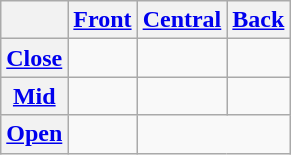<table class="wikitable" style="text-align: center;">
<tr>
<th></th>
<th><a href='#'>Front</a></th>
<th><a href='#'>Central</a></th>
<th><a href='#'>Back</a></th>
</tr>
<tr>
<th><a href='#'>Close</a></th>
<td></td>
<td></td>
<td></td>
</tr>
<tr>
<th><a href='#'>Mid</a></th>
<td></td>
<td></td>
<td></td>
</tr>
<tr>
<th><a href='#'>Open</a></th>
<td></td>
<td colspan="2"></td>
</tr>
</table>
